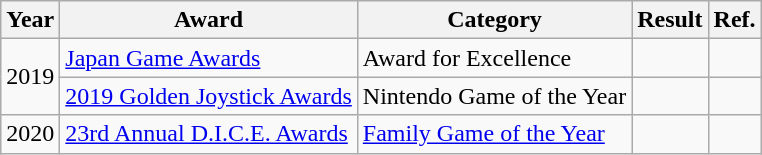<table class="wikitable sortable">
<tr>
<th>Year</th>
<th>Award</th>
<th>Category</th>
<th>Result</th>
<th>Ref.</th>
</tr>
<tr>
<td rowspan="2" style="text-align:center;">2019</td>
<td><a href='#'>Japan Game Awards</a></td>
<td>Award for Excellence</td>
<td></td>
<td style="text-align:center;"></td>
</tr>
<tr>
<td><a href='#'>2019 Golden Joystick Awards</a></td>
<td>Nintendo Game of the Year</td>
<td></td>
<td style="text-align:center;"></td>
</tr>
<tr>
<td style="text-align:center;">2020</td>
<td><a href='#'>23rd Annual D.I.C.E. Awards</a></td>
<td><a href='#'>Family Game of the Year</a></td>
<td></td>
<td style="text-align:center;"></td>
</tr>
</table>
